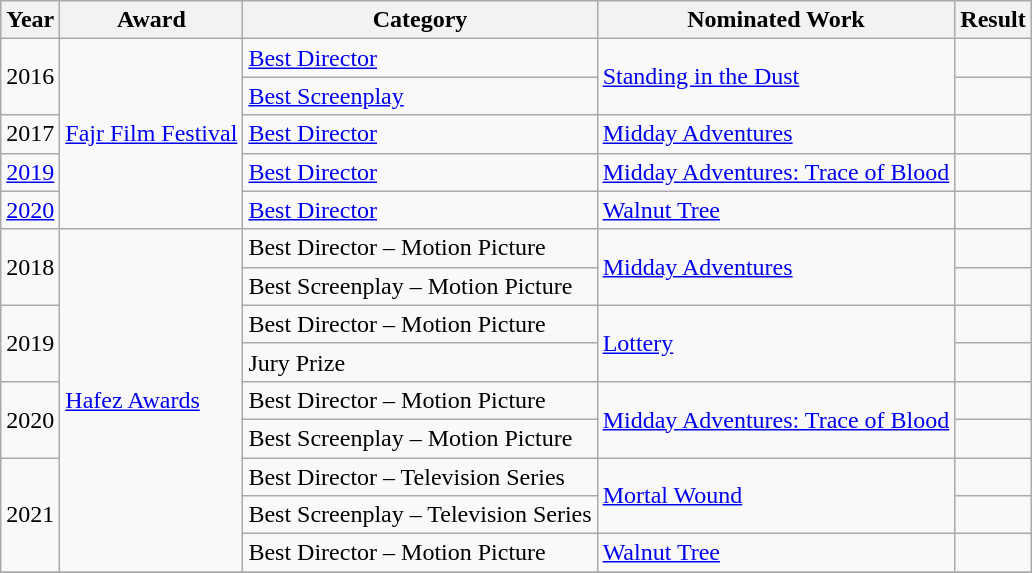<table class="wikitable">
<tr>
<th>Year</th>
<th>Award</th>
<th>Category</th>
<th>Nominated Work</th>
<th>Result</th>
</tr>
<tr>
<td rowspan="2">2016</td>
<td rowspan="5"><a href='#'>Fajr Film Festival</a></td>
<td><a href='#'>Best Director</a></td>
<td rowspan="2"><a href='#'>Standing in the Dust</a></td>
<td></td>
</tr>
<tr>
<td><a href='#'>Best Screenplay</a></td>
<td></td>
</tr>
<tr>
<td>2017</td>
<td><a href='#'>Best Director</a></td>
<td><a href='#'>Midday Adventures</a></td>
<td></td>
</tr>
<tr>
<td><a href='#'>2019</a></td>
<td><a href='#'>Best Director</a></td>
<td><a href='#'>Midday Adventures: Trace of Blood</a></td>
<td></td>
</tr>
<tr>
<td><a href='#'>2020</a></td>
<td><a href='#'>Best Director</a></td>
<td><a href='#'>Walnut Tree</a></td>
<td></td>
</tr>
<tr>
<td rowspan="2">2018</td>
<td rowspan="9"><a href='#'>Hafez Awards</a></td>
<td>Best Director – Motion Picture</td>
<td rowspan="2"><a href='#'>Midday Adventures</a></td>
<td></td>
</tr>
<tr>
<td>Best Screenplay – Motion Picture</td>
<td></td>
</tr>
<tr>
<td rowspan="2">2019</td>
<td>Best Director – Motion Picture</td>
<td rowspan="2"><a href='#'>Lottery</a></td>
<td></td>
</tr>
<tr>
<td>Jury Prize</td>
<td></td>
</tr>
<tr>
<td rowspan="2">2020</td>
<td>Best Director – Motion Picture</td>
<td rowspan="2"><a href='#'>Midday Adventures: Trace of Blood</a></td>
<td></td>
</tr>
<tr>
<td>Best Screenplay – Motion Picture</td>
<td></td>
</tr>
<tr>
<td rowspan="3">2021</td>
<td>Best Director – Television Series</td>
<td rowspan="2"><a href='#'>Mortal Wound</a></td>
<td></td>
</tr>
<tr>
<td>Best Screenplay – Television Series</td>
<td></td>
</tr>
<tr>
<td>Best Director – Motion Picture</td>
<td><a href='#'>Walnut Tree</a></td>
<td></td>
</tr>
<tr>
</tr>
</table>
